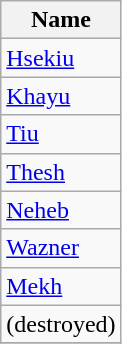<table class="wikitable">
<tr>
<th>Name</th>
</tr>
<tr>
<td><a href='#'>Hsekiu</a></td>
</tr>
<tr>
<td><a href='#'>Khayu</a></td>
</tr>
<tr>
<td><a href='#'>Tiu</a></td>
</tr>
<tr>
<td><a href='#'>Thesh</a></td>
</tr>
<tr>
<td><a href='#'>Neheb</a></td>
</tr>
<tr>
<td><a href='#'>Wazner</a></td>
</tr>
<tr>
<td><a href='#'>Mekh</a></td>
</tr>
<tr>
<td>(destroyed)</td>
</tr>
<tr>
</tr>
</table>
